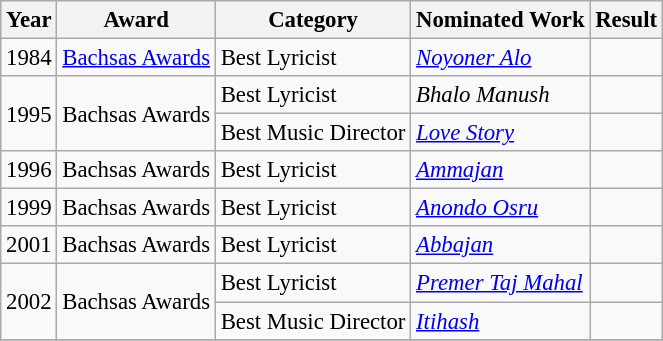<table class="wikitable" style="font-size: 95%;">
<tr>
<th>Year</th>
<th>Award</th>
<th>Category</th>
<th>Nominated Work</th>
<th>Result</th>
</tr>
<tr>
<td>1984</td>
<td><a href='#'>Bachsas Awards</a></td>
<td>Best Lyricist</td>
<td><em><a href='#'>Noyoner Alo</a></em></td>
<td></td>
</tr>
<tr>
<td rowspan=2>1995</td>
<td rowspan=2>Bachsas Awards</td>
<td>Best Lyricist</td>
<td><em>Bhalo Manush</em></td>
<td></td>
</tr>
<tr>
<td>Best Music Director</td>
<td><em><a href='#'>Love Story</a></em></td>
<td></td>
</tr>
<tr>
<td>1996</td>
<td>Bachsas Awards</td>
<td>Best Lyricist</td>
<td><em><a href='#'>Ammajan</a></em></td>
<td></td>
</tr>
<tr>
<td>1999</td>
<td>Bachsas Awards</td>
<td>Best Lyricist</td>
<td><em><a href='#'>Anondo Osru</a></em></td>
<td></td>
</tr>
<tr>
<td>2001</td>
<td>Bachsas Awards</td>
<td>Best Lyricist</td>
<td><em><a href='#'>Abbajan</a></em></td>
<td></td>
</tr>
<tr>
<td rowspan=2>2002</td>
<td rowspan=2>Bachsas Awards</td>
<td>Best Lyricist</td>
<td><em><a href='#'>Premer Taj Mahal</a></em></td>
<td></td>
</tr>
<tr>
<td>Best Music Director</td>
<td><em><a href='#'>Itihash</a></em></td>
<td></td>
</tr>
<tr>
</tr>
</table>
